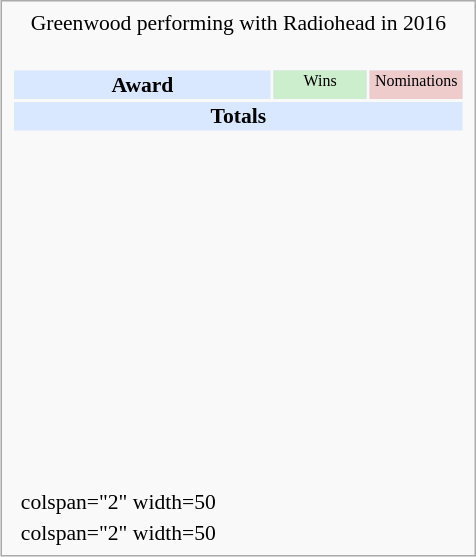<table class="infobox" style="width: 22em; text-align: left; font-size: 90%; vertical-align: middle;">
<tr>
<td colspan="3" style="text-align:center;"> Greenwood performing with Radiohead in 2016</td>
</tr>
<tr>
<td colspan="3"><br><table class="collapsible collapsed" style="width:100%;">
<tr style="background:#d9e8ff; text-align:center;">
<th style="vertical-align: middle;">Award</th>
<td style="background:#cec; font-size:8pt; width:60px;">Wins</td>
<td style="background:#ecc; font-size:8pt; width:60px;">Nominations</td>
</tr>
<tr style="background:#d9e8ff;">
<td colspan="3" style="text-align:center;"><strong>Totals</strong></td>
</tr>
<tr>
<td style="text-align:center;"><br></td>
<td></td>
<td></td>
</tr>
<tr>
<td style="text-align:center;"><br></td>
<td></td>
<td></td>
</tr>
<tr>
<td style="text-align:center;"><br></td>
<td></td>
<td></td>
</tr>
<tr>
<td style="text-align:center;"><br></td>
<td></td>
<td></td>
</tr>
<tr>
<td style="text-align:center;"><br></td>
<td></td>
<td></td>
</tr>
<tr>
<td style="text-align:center;"><br></td>
<td></td>
<td></td>
</tr>
<tr>
<td style="text-align:center;"><br></td>
<td></td>
<td></td>
</tr>
<tr>
<td style="text-align:center;"><br></td>
<td></td>
<td></td>
</tr>
<tr>
<td style="text-align:center;"><br></td>
<td></td>
<td></td>
</tr>
<tr>
<td style="text-align:center;"><br></td>
<td></td>
<td></td>
</tr>
<tr>
<td style="text-align:center;"><br></td>
<td></td>
<td></td>
</tr>
<tr>
</tr>
</table>
</td>
</tr>
<tr>
<td></td>
<td>colspan="2" width=50 </td>
</tr>
<tr>
<td></td>
<td>colspan="2" width=50 </td>
</tr>
</table>
